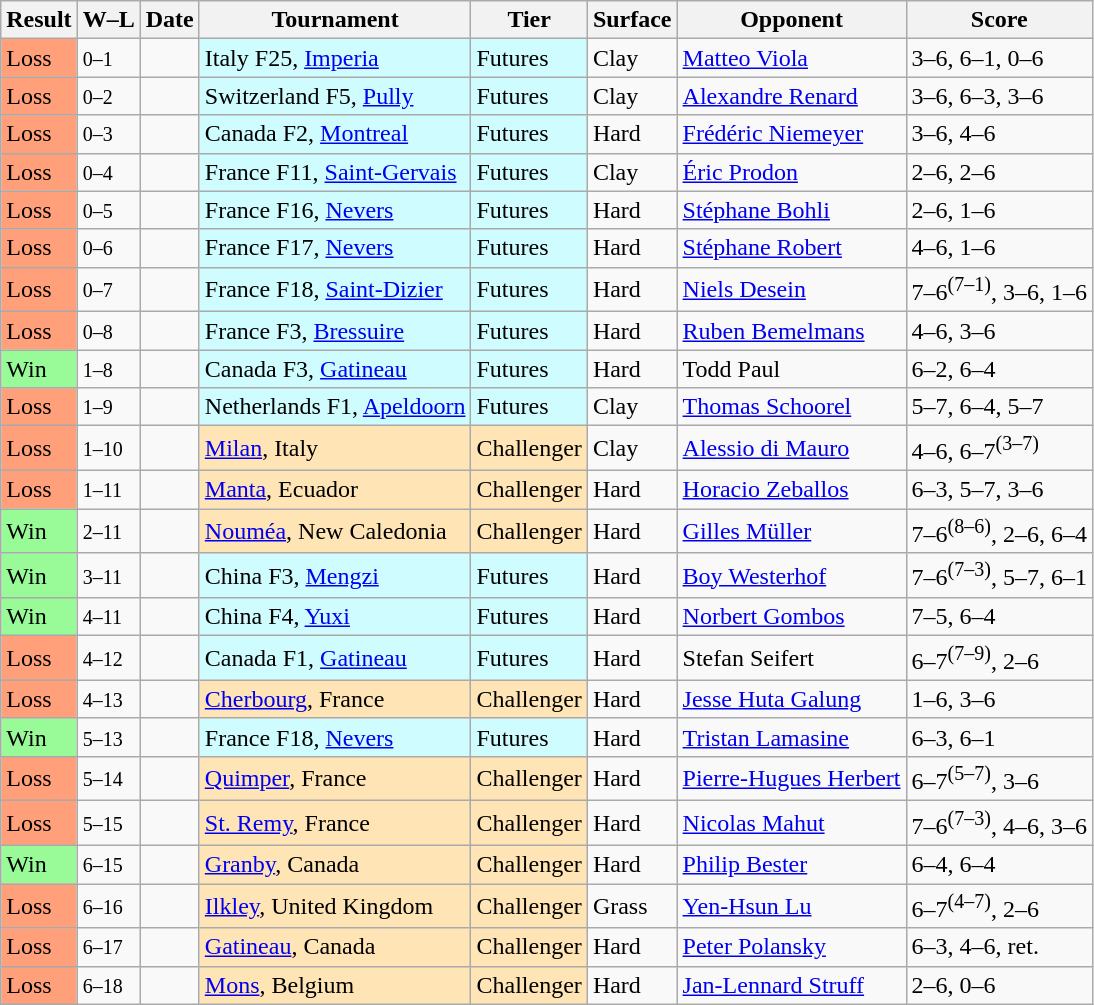<table class="sortable wikitable">
<tr>
<th>Result</th>
<th class="unsortable">W–L</th>
<th>Date</th>
<th>Tournament</th>
<th>Tier</th>
<th>Surface</th>
<th>Opponent</th>
<th class="unsortable">Score</th>
</tr>
<tr>
<td style="background:#ffa07a;">Loss</td>
<td><small>0–1</small></td>
<td></td>
<td style="background:#cffcff;">Italy F25, <a href='#'>Imperia</a></td>
<td style="background:#cffcff;">Futures</td>
<td>Clay</td>
<td> <a href='#'>Matteo Viola</a></td>
<td>3–6, 6–1, 0–6</td>
</tr>
<tr>
<td style="background:#ffa07a;">Loss</td>
<td><small>0–2</small></td>
<td></td>
<td style="background:#cffcff;">Switzerland F5, <a href='#'>Pully</a></td>
<td style="background:#cffcff;">Futures</td>
<td>Clay</td>
<td> <a href='#'>Alexandre Renard</a></td>
<td>3–6, 6–3, 3–6</td>
</tr>
<tr>
<td style="background:#ffa07a;">Loss</td>
<td><small>0–3</small></td>
<td></td>
<td style="background:#cffcff;">Canada F2, <a href='#'>Montreal</a></td>
<td style="background:#cffcff;">Futures</td>
<td>Hard</td>
<td> <a href='#'>Frédéric Niemeyer</a></td>
<td>3–6, 4–6</td>
</tr>
<tr>
<td style="background:#ffa07a;">Loss</td>
<td><small>0–4</small></td>
<td></td>
<td style="background:#cffcff;">France F11, <a href='#'>Saint-Gervais</a></td>
<td style="background:#cffcff;">Futures</td>
<td>Clay</td>
<td> <a href='#'>Éric Prodon</a></td>
<td>2–6, 2–6</td>
</tr>
<tr>
<td style="background:#ffa07a;">Loss</td>
<td><small>0–5</small></td>
<td></td>
<td style="background:#cffcff;">France F16, <a href='#'>Nevers</a></td>
<td style="background:#cffcff;">Futures</td>
<td>Hard</td>
<td> <a href='#'>Stéphane Bohli</a></td>
<td>2–6, 1–6</td>
</tr>
<tr>
<td style="background:#ffa07a;">Loss</td>
<td><small>0–6</small></td>
<td></td>
<td style="background:#cffcff;">France F17, <a href='#'>Nevers</a></td>
<td style="background:#cffcff;">Futures</td>
<td>Hard</td>
<td> <a href='#'>Stéphane Robert</a></td>
<td>4–6, 1–6</td>
</tr>
<tr>
<td style="background:#ffa07a;">Loss</td>
<td><small>0–7</small></td>
<td></td>
<td style="background:#cffcff;">France F18, <a href='#'>Saint-Dizier</a></td>
<td style="background:#cffcff;">Futures</td>
<td>Hard</td>
<td> <a href='#'>Niels Desein</a></td>
<td>7–6<sup>(7–1)</sup>, 3–6, 1–6</td>
</tr>
<tr>
<td style="background:#ffa07a;">Loss</td>
<td><small>0–8</small></td>
<td></td>
<td style="background:#cffcff;">France F3, <a href='#'>Bressuire</a></td>
<td style="background:#cffcff;">Futures</td>
<td>Hard</td>
<td> <a href='#'>Ruben Bemelmans</a></td>
<td>4–6, 3–6</td>
</tr>
<tr>
<td style="background:#98fb98;">Win</td>
<td><small>1–8</small></td>
<td></td>
<td style="background:#cffcff;">Canada F3, <a href='#'>Gatineau</a></td>
<td style="background:#cffcff;">Futures</td>
<td>Hard</td>
<td> Todd Paul</td>
<td>6–2, 6–4</td>
</tr>
<tr>
<td style="background:#ffa07a;">Loss</td>
<td><small>1–9</small></td>
<td></td>
<td style="background:#cffcff;">Netherlands F1, <a href='#'>Apeldoorn</a></td>
<td style="background:#cffcff;">Futures</td>
<td>Clay</td>
<td> <a href='#'>Thomas Schoorel</a></td>
<td>5–7, 6–4, 5–7</td>
</tr>
<tr>
<td style="background:#ffa07a;">Loss</td>
<td><small>1–10</small></td>
<td></td>
<td style="background:moccasin;"><a href='#'>Milan</a>, Italy</td>
<td style="background:moccasin;">Challenger</td>
<td>Clay</td>
<td> <a href='#'>Alessio di Mauro</a></td>
<td>4–6, 6–7<sup>(3–7)</sup></td>
</tr>
<tr>
<td style="background:#ffa07a;">Loss</td>
<td><small>1–11</small></td>
<td></td>
<td style="background:moccasin;"><a href='#'>Manta</a>, Ecuador</td>
<td style="background:moccasin;">Challenger</td>
<td>Hard</td>
<td> <a href='#'>Horacio Zeballos</a></td>
<td>6–3, 5–7, 3–6</td>
</tr>
<tr>
<td style="background:#98fb98;">Win</td>
<td><small>2–11</small></td>
<td></td>
<td style="background:moccasin;"><a href='#'>Nouméa</a>, New Caledonia</td>
<td style="background:moccasin;">Challenger</td>
<td>Hard</td>
<td> <a href='#'>Gilles Müller</a></td>
<td>7–6<sup>(8–6)</sup>, 2–6, 6–4</td>
</tr>
<tr>
<td style="background:#98fb98;">Win</td>
<td><small>3–11</small></td>
<td></td>
<td style="background:#cffcff;">China F3, <a href='#'>Mengzi</a></td>
<td style="background:#cffcff;">Futures</td>
<td>Hard</td>
<td> <a href='#'>Boy Westerhof</a></td>
<td>7–6<sup>(7–3)</sup>, 5–7, 6–1</td>
</tr>
<tr>
<td style="background:#98fb98;">Win</td>
<td><small>4–11</small></td>
<td></td>
<td style="background:#cffcff;">China F4, <a href='#'>Yuxi</a></td>
<td style="background:#cffcff;">Futures</td>
<td>Hard</td>
<td> <a href='#'>Norbert Gombos</a></td>
<td>7–5, 6–4</td>
</tr>
<tr>
<td style="background:#ffa07a;">Loss</td>
<td><small>4–12</small></td>
<td></td>
<td style="background:#cffcff;">Canada F1, <a href='#'>Gatineau</a></td>
<td style="background:#cffcff;">Futures</td>
<td>Hard</td>
<td> Stefan Seifert</td>
<td>6–7<sup>(7–9)</sup>, 2–6</td>
</tr>
<tr>
<td style="background:#ffa07a;">Loss</td>
<td><small>4–13</small></td>
<td></td>
<td style="background:moccasin;"><a href='#'>Cherbourg</a>, France</td>
<td style="background:moccasin;">Challenger</td>
<td>Hard</td>
<td> <a href='#'>Jesse Huta Galung</a></td>
<td>1–6, 3–6</td>
</tr>
<tr>
<td style="background:#98fb98;">Win</td>
<td><small>5–13</small></td>
<td></td>
<td style="background:#cffcff;">France F18, <a href='#'>Nevers</a></td>
<td style="background:#cffcff;">Futures</td>
<td>Hard</td>
<td> <a href='#'>Tristan Lamasine</a></td>
<td>6–3, 6–1</td>
</tr>
<tr>
<td style="background:#ffa07a;">Loss</td>
<td><small>5–14</small></td>
<td></td>
<td style="background:moccasin;"><a href='#'>Quimper</a>, France</td>
<td style="background:moccasin;">Challenger</td>
<td>Hard</td>
<td> <a href='#'>Pierre-Hugues Herbert</a></td>
<td>6–7<sup>(5–7)</sup>, 3–6</td>
</tr>
<tr>
<td style="background:#ffa07a;">Loss</td>
<td><small>5–15</small></td>
<td></td>
<td style="background:moccasin;"><a href='#'>St. Remy</a>, France</td>
<td style="background:moccasin;">Challenger</td>
<td>Hard</td>
<td> <a href='#'>Nicolas Mahut</a></td>
<td>7–6<sup>(7–3)</sup>, 4–6, 3–6</td>
</tr>
<tr>
<td style="background:#98fb98;">Win</td>
<td><small>6–15</small></td>
<td></td>
<td style="background:moccasin;"><a href='#'>Granby</a>, Canada</td>
<td style="background:moccasin;">Challenger</td>
<td>Hard</td>
<td> <a href='#'>Philip Bester</a></td>
<td>6–4, 6–4</td>
</tr>
<tr>
<td style="background:#ffa07a;">Loss</td>
<td><small>6–16</small></td>
<td></td>
<td style="background:moccasin;"><a href='#'>Ilkley</a>, United Kingdom</td>
<td style="background:moccasin;">Challenger</td>
<td>Grass</td>
<td> <a href='#'>Yen-Hsun Lu</a></td>
<td>6–7<sup>(4–7)</sup>, 2–6</td>
</tr>
<tr>
<td style="background:#ffa07a;">Loss</td>
<td><small>6–17</small></td>
<td></td>
<td style="background:moccasin;"><a href='#'>Gatineau</a>, Canada</td>
<td style="background:moccasin;">Challenger</td>
<td>Hard</td>
<td> <a href='#'>Peter Polansky</a></td>
<td>6–3, 4–6, ret.</td>
</tr>
<tr>
<td style="background:#ffa07a;">Loss</td>
<td><small>6–18</small></td>
<td></td>
<td style="background:moccasin;"><a href='#'>Mons</a>, Belgium</td>
<td style="background:moccasin;">Challenger</td>
<td>Hard</td>
<td> <a href='#'>Jan-Lennard Struff</a></td>
<td>2–6, 0–6</td>
</tr>
</table>
